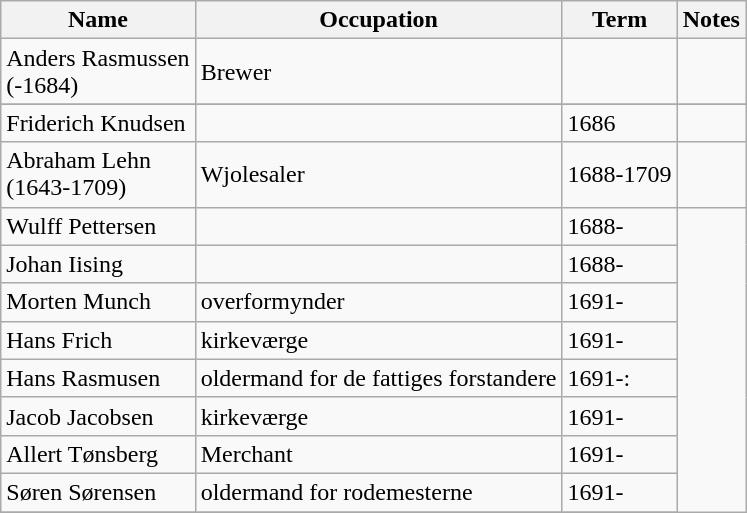<table class="wikitable sortable">
<tr>
<th>Name</th>
<th>Occupation</th>
<th>Term</th>
<th>Notes</th>
</tr>
<tr>
<td>Anders Rasmussen <br>(-1684)</td>
<td>Brewer</td>
<td></td>
<td></td>
</tr>
<tr>
</tr>
<tr>
<td>Friderich Knudsen</td>
<td></td>
<td>1686</td>
<td></td>
</tr>
<tr>
<td>Abraham Lehn <br>(1643-1709)</td>
<td>Wjolesaler</td>
<td>1688-1709</td>
<td></td>
</tr>
<tr>
<td>Wulff Pettersen</td>
<td></td>
<td>1688-</td>
</tr>
<tr>
<td>Johan Iising</td>
<td></td>
<td>1688-</td>
</tr>
<tr>
<td>Morten Munch</td>
<td>overformynder</td>
<td>1691-</td>
</tr>
<tr>
<td>Hans Frich</td>
<td>kirkeværge</td>
<td>1691-</td>
</tr>
<tr>
<td>Hans Rasmusen</td>
<td>oldermand for de fattiges forstandere</td>
<td>1691-:</td>
</tr>
<tr>
<td>Jacob Jacobsen</td>
<td>kirkeværge</td>
<td>1691-</td>
</tr>
<tr>
<td>Allert Tønsberg</td>
<td>Merchant</td>
<td>1691-</td>
</tr>
<tr>
<td>Søren Sørensen</td>
<td>oldermand for rodemesterne</td>
<td>1691-</td>
</tr>
<tr>
</tr>
</table>
